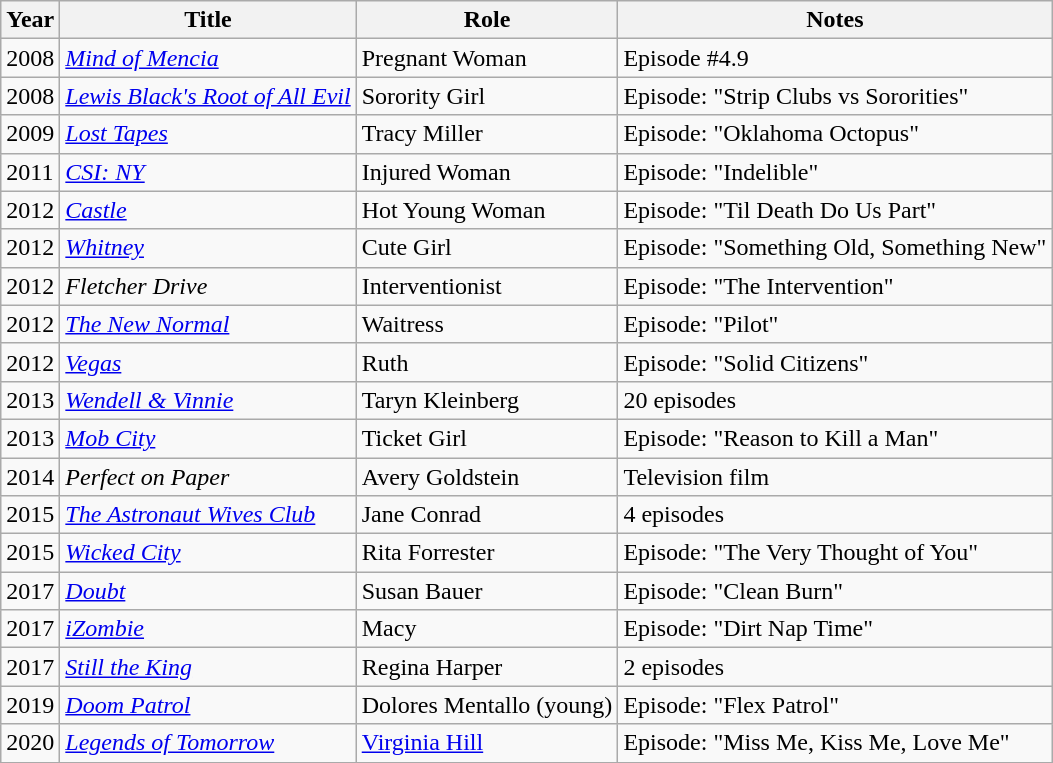<table class="wikitable sortable">
<tr>
<th>Year</th>
<th>Title</th>
<th>Role</th>
<th class="unsortable">Notes</th>
</tr>
<tr>
<td>2008</td>
<td><em><a href='#'>Mind of Mencia</a></em></td>
<td>Pregnant Woman</td>
<td>Episode #4.9</td>
</tr>
<tr>
<td>2008</td>
<td><em><a href='#'>Lewis Black's Root of All Evil</a></em></td>
<td>Sorority Girl</td>
<td>Episode: "Strip Clubs vs Sororities"</td>
</tr>
<tr>
<td>2009</td>
<td><em><a href='#'>Lost Tapes</a></em></td>
<td>Tracy Miller</td>
<td>Episode: "Oklahoma Octopus"</td>
</tr>
<tr>
<td>2011</td>
<td><em><a href='#'>CSI: NY</a></em></td>
<td>Injured Woman</td>
<td>Episode: "Indelible"</td>
</tr>
<tr>
<td>2012</td>
<td><em><a href='#'>Castle</a></em></td>
<td>Hot Young Woman</td>
<td>Episode: "Til Death Do Us Part"</td>
</tr>
<tr>
<td>2012</td>
<td><em><a href='#'>Whitney</a></em></td>
<td>Cute Girl</td>
<td>Episode: "Something Old, Something New"</td>
</tr>
<tr>
<td>2012</td>
<td><em>Fletcher Drive</em></td>
<td>Interventionist</td>
<td>Episode: "The Intervention"</td>
</tr>
<tr>
<td>2012</td>
<td><em><a href='#'>The New Normal</a></em></td>
<td>Waitress</td>
<td>Episode: "Pilot"</td>
</tr>
<tr>
<td>2012</td>
<td><em><a href='#'>Vegas</a></em></td>
<td>Ruth</td>
<td>Episode: "Solid Citizens"</td>
</tr>
<tr>
<td>2013</td>
<td><em><a href='#'>Wendell & Vinnie</a></em></td>
<td>Taryn Kleinberg</td>
<td>20 episodes</td>
</tr>
<tr>
<td>2013</td>
<td><em><a href='#'>Mob City</a></em></td>
<td>Ticket Girl</td>
<td>Episode: "Reason to Kill a Man"</td>
</tr>
<tr>
<td>2014</td>
<td><em>Perfect on Paper</em></td>
<td>Avery Goldstein</td>
<td>Television film</td>
</tr>
<tr>
<td>2015</td>
<td><em><a href='#'>The Astronaut Wives Club</a></em></td>
<td>Jane Conrad</td>
<td>4 episodes</td>
</tr>
<tr>
<td>2015</td>
<td><em><a href='#'>Wicked City</a></em></td>
<td>Rita Forrester</td>
<td>Episode: "The Very Thought of You"</td>
</tr>
<tr>
<td>2017</td>
<td><em><a href='#'>Doubt</a></em></td>
<td>Susan Bauer</td>
<td>Episode: "Clean Burn"</td>
</tr>
<tr>
<td>2017</td>
<td><em><a href='#'>iZombie</a></em></td>
<td>Macy</td>
<td>Episode: "Dirt Nap Time"</td>
</tr>
<tr>
<td>2017</td>
<td><em><a href='#'>Still the King</a></em></td>
<td>Regina Harper</td>
<td>2 episodes</td>
</tr>
<tr>
<td>2019</td>
<td><em><a href='#'>Doom Patrol</a></em></td>
<td>Dolores Mentallo (young)</td>
<td>Episode: "Flex Patrol"</td>
</tr>
<tr>
<td>2020</td>
<td><em><a href='#'>Legends of Tomorrow</a></em></td>
<td><a href='#'>Virginia Hill</a></td>
<td>Episode: "Miss Me, Kiss Me, Love Me"</td>
</tr>
</table>
